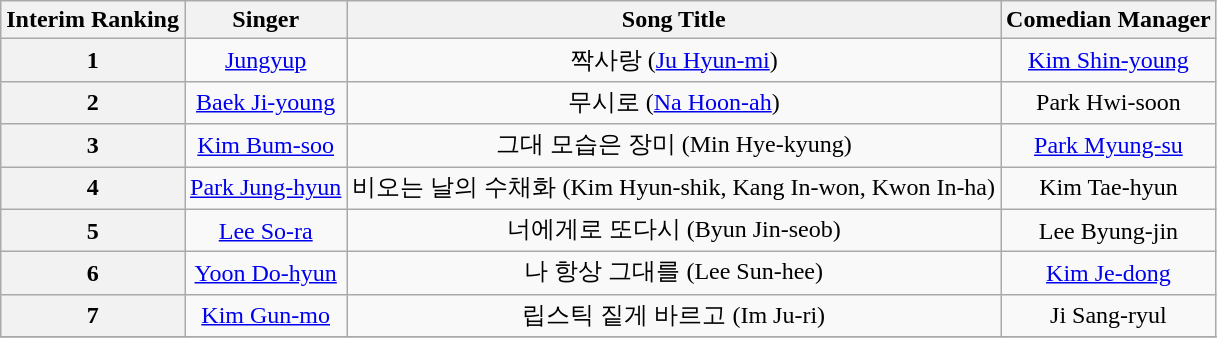<table class="wikitable">
<tr>
<th>Interim Ranking</th>
<th>Singer</th>
<th>Song Title</th>
<th>Comedian Manager</th>
</tr>
<tr align="center">
<th>1</th>
<td><a href='#'>Jungyup</a></td>
<td>짝사랑 (<a href='#'>Ju Hyun-mi</a>)</td>
<td><a href='#'>Kim Shin-young</a></td>
</tr>
<tr align="center">
<th>2</th>
<td><a href='#'>Baek Ji-young</a></td>
<td>무시로 (<a href='#'>Na Hoon-ah</a>)</td>
<td>Park Hwi-soon</td>
</tr>
<tr align="center">
<th>3</th>
<td><a href='#'>Kim Bum-soo</a></td>
<td>그대 모습은 장미 (Min Hye-kyung)</td>
<td><a href='#'>Park Myung-su</a></td>
</tr>
<tr align="center">
<th>4</th>
<td><a href='#'>Park Jung-hyun</a></td>
<td>비오는 날의 수채화 (Kim Hyun-shik, Kang In-won, Kwon In-ha)</td>
<td>Kim Tae-hyun</td>
</tr>
<tr align="center">
<th>5</th>
<td><a href='#'>Lee So-ra</a></td>
<td>너에게로 또다시 (Byun Jin-seob)</td>
<td>Lee Byung-jin</td>
</tr>
<tr align="center">
<th>6</th>
<td><a href='#'>Yoon Do-hyun</a></td>
<td>나 항상 그대를 (Lee Sun-hee)</td>
<td><a href='#'>Kim Je-dong</a></td>
</tr>
<tr align="center">
<th>7</th>
<td><a href='#'>Kim Gun-mo</a></td>
<td>립스틱 짙게 바르고 (Im Ju-ri)</td>
<td>Ji Sang-ryul</td>
</tr>
<tr>
</tr>
</table>
